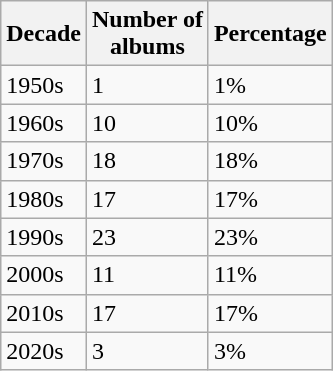<table class="wikitable sortable">
<tr>
<th>Decade</th>
<th>Number of <br> albums</th>
<th>Percentage</th>
</tr>
<tr>
<td>1950s</td>
<td>1</td>
<td>1%</td>
</tr>
<tr>
<td>1960s</td>
<td>10</td>
<td>10%</td>
</tr>
<tr>
<td>1970s</td>
<td>18</td>
<td>18%</td>
</tr>
<tr>
<td>1980s</td>
<td>17</td>
<td>17%</td>
</tr>
<tr>
<td>1990s</td>
<td>23</td>
<td>23%</td>
</tr>
<tr>
<td>2000s</td>
<td>11</td>
<td>11%</td>
</tr>
<tr>
<td>2010s</td>
<td>17</td>
<td>17%</td>
</tr>
<tr>
<td>2020s</td>
<td>3</td>
<td>3%</td>
</tr>
</table>
